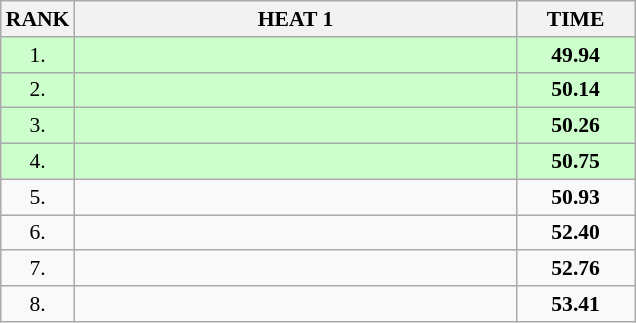<table class="wikitable" style="border-collapse: collapse; font-size: 90%;">
<tr>
<th>RANK</th>
<th style="width: 20em">HEAT 1</th>
<th style="width: 5em">TIME</th>
</tr>
<tr style="background:#ccffcc;">
<td align="center">1.</td>
<td></td>
<td align="center"><strong>49.94</strong></td>
</tr>
<tr style="background:#ccffcc;">
<td align="center">2.</td>
<td></td>
<td align="center"><strong>50.14</strong></td>
</tr>
<tr style="background:#ccffcc;">
<td align="center">3.</td>
<td></td>
<td align="center"><strong>50.26</strong></td>
</tr>
<tr style="background:#ccffcc;">
<td align="center">4.</td>
<td></td>
<td align="center"><strong>50.75</strong></td>
</tr>
<tr>
<td align="center">5.</td>
<td></td>
<td align="center"><strong>50.93</strong></td>
</tr>
<tr>
<td align="center">6.</td>
<td></td>
<td align="center"><strong>52.40</strong></td>
</tr>
<tr>
<td align="center">7.</td>
<td></td>
<td align="center"><strong>52.76</strong></td>
</tr>
<tr>
<td align="center">8.</td>
<td></td>
<td align="center"><strong>53.41</strong></td>
</tr>
</table>
